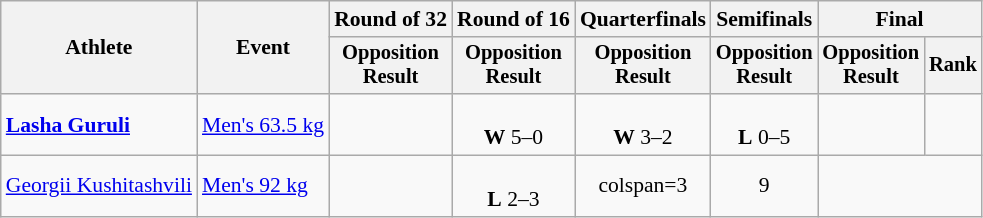<table class="wikitable" style="font-size:90%">
<tr>
<th rowspan="2">Athlete</th>
<th rowspan="2">Event</th>
<th>Round of 32</th>
<th>Round of 16</th>
<th>Quarterfinals</th>
<th>Semifinals</th>
<th colspan=2>Final</th>
</tr>
<tr style="font-size:95%">
<th>Opposition<br>Result</th>
<th>Opposition<br>Result</th>
<th>Opposition<br>Result</th>
<th>Opposition<br>Result</th>
<th>Opposition<br>Result</th>
<th>Rank</th>
</tr>
<tr align=center>
<td align=left><strong><a href='#'>Lasha Guruli</a></strong></td>
<td align=left><a href='#'>Men's 63.5 kg</a></td>
<td></td>
<td><br><strong>W</strong> 5–0</td>
<td><br><strong>W</strong> 3–2</td>
<td><br><strong>L</strong> 0–5</td>
<td></td>
<td></td>
</tr>
<tr align=center>
<td align=left><a href='#'>Georgii Kushitashvili</a></td>
<td align=left><a href='#'>Men's 92 kg</a></td>
<td></td>
<td><br><strong>L</strong> 2–3</td>
<td>colspan=3</td>
<td>9</td>
</tr>
</table>
